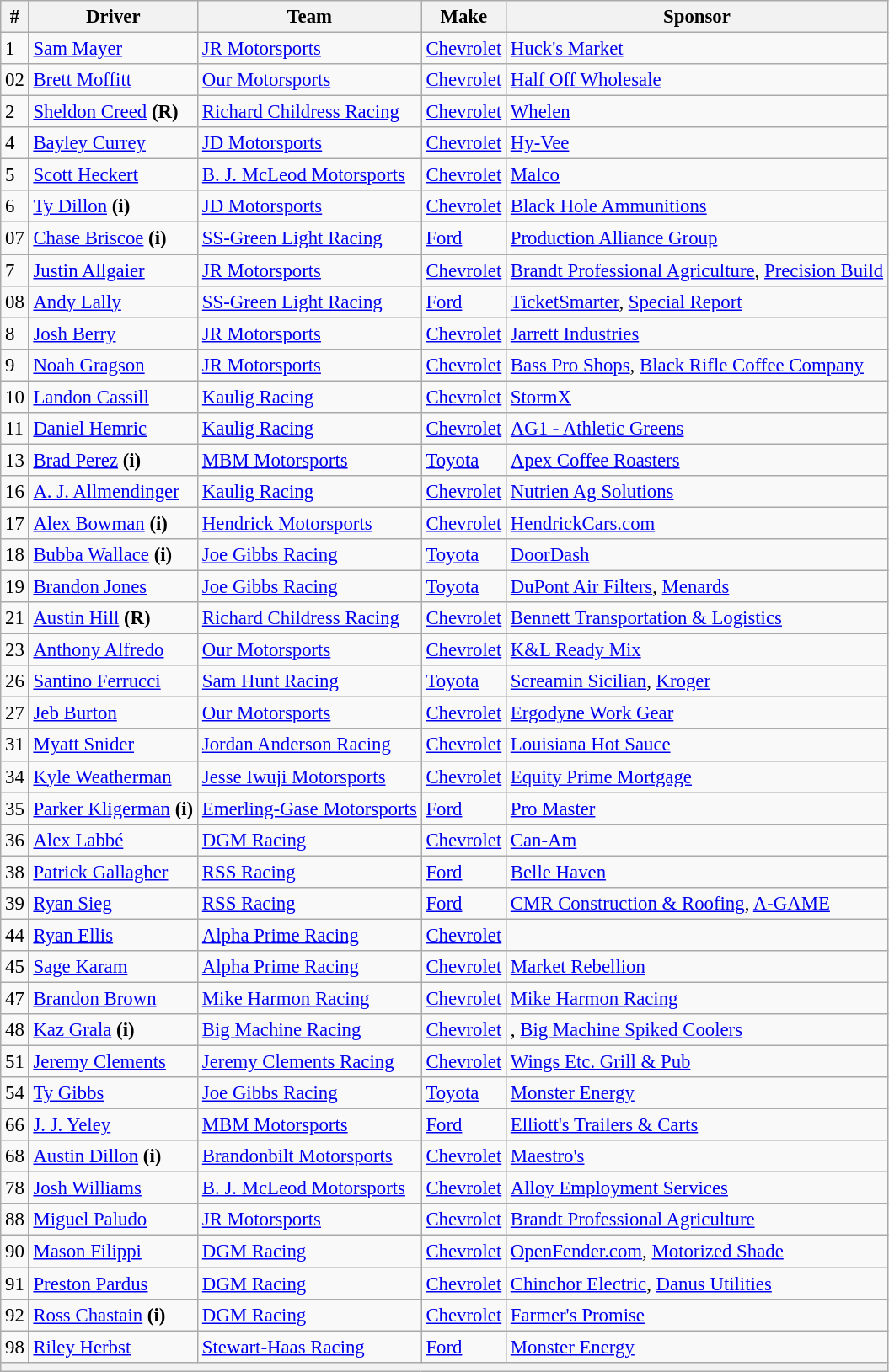<table class="wikitable" style="font-size: 95%;">
<tr>
<th>#</th>
<th>Driver</th>
<th>Team</th>
<th>Make</th>
<th>Sponsor</th>
</tr>
<tr>
<td>1</td>
<td><a href='#'>Sam Mayer</a></td>
<td><a href='#'>JR Motorsports</a></td>
<td><a href='#'>Chevrolet</a></td>
<td><a href='#'>Huck's Market</a></td>
</tr>
<tr>
<td>02</td>
<td><a href='#'>Brett Moffitt</a></td>
<td><a href='#'>Our Motorsports</a></td>
<td><a href='#'>Chevrolet</a></td>
<td><a href='#'>Half Off Wholesale</a></td>
</tr>
<tr>
<td>2</td>
<td><a href='#'>Sheldon Creed</a> <strong>(R)</strong></td>
<td><a href='#'>Richard Childress Racing</a></td>
<td><a href='#'>Chevrolet</a></td>
<td><a href='#'>Whelen</a></td>
</tr>
<tr>
<td>4</td>
<td><a href='#'>Bayley Currey</a></td>
<td><a href='#'>JD Motorsports</a></td>
<td><a href='#'>Chevrolet</a></td>
<td><a href='#'>Hy-Vee</a></td>
</tr>
<tr>
<td>5</td>
<td><a href='#'>Scott Heckert</a></td>
<td><a href='#'>B. J. McLeod Motorsports</a></td>
<td><a href='#'>Chevrolet</a></td>
<td><a href='#'>Malco</a></td>
</tr>
<tr>
<td>6</td>
<td><a href='#'>Ty Dillon</a> <strong>(i)</strong></td>
<td><a href='#'>JD Motorsports</a></td>
<td><a href='#'>Chevrolet</a></td>
<td><a href='#'>Black Hole Ammunitions</a></td>
</tr>
<tr>
<td>07</td>
<td><a href='#'>Chase Briscoe</a> <strong>(i)</strong></td>
<td><a href='#'>SS-Green Light Racing</a></td>
<td><a href='#'>Ford</a></td>
<td><a href='#'>Production Alliance Group</a></td>
</tr>
<tr>
<td>7</td>
<td><a href='#'>Justin Allgaier</a></td>
<td><a href='#'>JR Motorsports</a></td>
<td><a href='#'>Chevrolet</a></td>
<td><a href='#'>Brandt Professional Agriculture</a>, <a href='#'>Precision Build</a></td>
</tr>
<tr>
<td>08</td>
<td><a href='#'>Andy Lally</a></td>
<td><a href='#'>SS-Green Light Racing</a></td>
<td><a href='#'>Ford</a></td>
<td><a href='#'>TicketSmarter</a>, <a href='#'>Special Report</a></td>
</tr>
<tr>
<td>8</td>
<td><a href='#'>Josh Berry</a></td>
<td><a href='#'>JR Motorsports</a></td>
<td><a href='#'>Chevrolet</a></td>
<td><a href='#'>Jarrett Industries</a></td>
</tr>
<tr>
<td>9</td>
<td><a href='#'>Noah Gragson</a></td>
<td><a href='#'>JR Motorsports</a></td>
<td><a href='#'>Chevrolet</a></td>
<td nowrap><a href='#'>Bass Pro Shops</a>, <a href='#'>Black Rifle Coffee Company</a></td>
</tr>
<tr>
<td>10</td>
<td><a href='#'>Landon Cassill</a></td>
<td><a href='#'>Kaulig Racing</a></td>
<td><a href='#'>Chevrolet</a></td>
<td><a href='#'>StormX</a></td>
</tr>
<tr>
<td>11</td>
<td><a href='#'>Daniel Hemric</a></td>
<td><a href='#'>Kaulig Racing</a></td>
<td><a href='#'>Chevrolet</a></td>
<td><a href='#'>AG1 - Athletic Greens</a></td>
</tr>
<tr>
<td>13</td>
<td><a href='#'>Brad Perez</a> <strong>(i)</strong></td>
<td><a href='#'>MBM Motorsports</a></td>
<td><a href='#'>Toyota</a></td>
<td><a href='#'>Apex Coffee Roasters</a></td>
</tr>
<tr>
<td>16</td>
<td><a href='#'>A. J. Allmendinger</a></td>
<td><a href='#'>Kaulig Racing</a></td>
<td><a href='#'>Chevrolet</a></td>
<td><a href='#'>Nutrien Ag Solutions</a></td>
</tr>
<tr>
<td>17</td>
<td><a href='#'>Alex Bowman</a> <strong>(i)</strong></td>
<td><a href='#'>Hendrick Motorsports</a></td>
<td><a href='#'>Chevrolet</a></td>
<td><a href='#'>HendrickCars.com</a></td>
</tr>
<tr>
<td>18</td>
<td><a href='#'>Bubba Wallace</a> <strong>(i)</strong></td>
<td><a href='#'>Joe Gibbs Racing</a></td>
<td><a href='#'>Toyota</a></td>
<td><a href='#'>DoorDash</a></td>
</tr>
<tr>
<td>19</td>
<td><a href='#'>Brandon Jones</a></td>
<td><a href='#'>Joe Gibbs Racing</a></td>
<td><a href='#'>Toyota</a></td>
<td><a href='#'>DuPont Air Filters</a>, <a href='#'>Menards</a></td>
</tr>
<tr>
<td>21</td>
<td><a href='#'>Austin Hill</a> <strong>(R)</strong></td>
<td><a href='#'>Richard Childress Racing</a></td>
<td><a href='#'>Chevrolet</a></td>
<td><a href='#'>Bennett Transportation & Logistics</a></td>
</tr>
<tr>
<td>23</td>
<td><a href='#'>Anthony Alfredo</a></td>
<td><a href='#'>Our Motorsports</a></td>
<td><a href='#'>Chevrolet</a></td>
<td><a href='#'>K&L Ready Mix</a></td>
</tr>
<tr>
<td>26</td>
<td><a href='#'>Santino Ferrucci</a></td>
<td><a href='#'>Sam Hunt Racing</a></td>
<td><a href='#'>Toyota</a></td>
<td><a href='#'>Screamin Sicilian</a>, <a href='#'>Kroger</a></td>
</tr>
<tr>
<td>27</td>
<td><a href='#'>Jeb Burton</a></td>
<td><a href='#'>Our Motorsports</a></td>
<td><a href='#'>Chevrolet</a></td>
<td><a href='#'>Ergodyne Work Gear</a></td>
</tr>
<tr>
<td>31</td>
<td><a href='#'>Myatt Snider</a></td>
<td><a href='#'>Jordan Anderson Racing</a></td>
<td><a href='#'>Chevrolet</a></td>
<td><a href='#'>Louisiana Hot Sauce</a></td>
</tr>
<tr>
<td>34</td>
<td><a href='#'>Kyle Weatherman</a></td>
<td><a href='#'>Jesse Iwuji Motorsports</a></td>
<td><a href='#'>Chevrolet</a></td>
<td><a href='#'>Equity Prime Mortgage</a></td>
</tr>
<tr>
<td>35</td>
<td nowrap><a href='#'>Parker Kligerman</a> <strong>(i)</strong></td>
<td nowrap><a href='#'>Emerling-Gase Motorsports</a></td>
<td><a href='#'>Ford</a></td>
<td><a href='#'>Pro Master</a></td>
</tr>
<tr>
<td>36</td>
<td><a href='#'>Alex Labbé</a></td>
<td><a href='#'>DGM Racing</a></td>
<td><a href='#'>Chevrolet</a></td>
<td><a href='#'>Can-Am</a></td>
</tr>
<tr>
<td>38</td>
<td><a href='#'>Patrick Gallagher</a></td>
<td><a href='#'>RSS Racing</a></td>
<td><a href='#'>Ford</a></td>
<td><a href='#'>Belle Haven</a></td>
</tr>
<tr>
<td>39</td>
<td><a href='#'>Ryan Sieg</a></td>
<td><a href='#'>RSS Racing</a></td>
<td><a href='#'>Ford</a></td>
<td><a href='#'>CMR Construction & Roofing</a>, <a href='#'>A-GAME</a></td>
</tr>
<tr>
<td>44</td>
<td><a href='#'>Ryan Ellis</a></td>
<td><a href='#'>Alpha Prime Racing</a></td>
<td><a href='#'>Chevrolet</a></td>
<td></td>
</tr>
<tr>
<td>45</td>
<td><a href='#'>Sage Karam</a></td>
<td><a href='#'>Alpha Prime Racing</a></td>
<td><a href='#'>Chevrolet</a></td>
<td><a href='#'>Market Rebellion</a></td>
</tr>
<tr>
<td>47</td>
<td><a href='#'>Brandon Brown</a></td>
<td><a href='#'>Mike Harmon Racing</a></td>
<td><a href='#'>Chevrolet</a></td>
<td><a href='#'>Mike Harmon Racing</a></td>
</tr>
<tr>
<td>48</td>
<td><a href='#'>Kaz Grala</a> <strong>(i)</strong></td>
<td><a href='#'>Big Machine Racing</a></td>
<td><a href='#'>Chevrolet</a></td>
<td>, <a href='#'>Big Machine Spiked Coolers</a></td>
</tr>
<tr>
<td>51</td>
<td><a href='#'>Jeremy Clements</a></td>
<td><a href='#'>Jeremy Clements Racing</a></td>
<td><a href='#'>Chevrolet</a></td>
<td><a href='#'>Wings Etc. Grill & Pub</a></td>
</tr>
<tr>
<td>54</td>
<td><a href='#'>Ty Gibbs</a></td>
<td><a href='#'>Joe Gibbs Racing</a></td>
<td><a href='#'>Toyota</a></td>
<td><a href='#'>Monster Energy</a></td>
</tr>
<tr>
<td>66</td>
<td><a href='#'>J. J. Yeley</a></td>
<td><a href='#'>MBM Motorsports</a></td>
<td><a href='#'>Ford</a></td>
<td><a href='#'>Elliott's Trailers & Carts</a></td>
</tr>
<tr>
<td>68</td>
<td><a href='#'>Austin Dillon</a> <strong>(i)</strong></td>
<td><a href='#'>Brandonbilt Motorsports</a></td>
<td><a href='#'>Chevrolet</a></td>
<td><a href='#'>Maestro's</a></td>
</tr>
<tr>
<td>78</td>
<td><a href='#'>Josh Williams</a></td>
<td><a href='#'>B. J. McLeod Motorsports</a></td>
<td><a href='#'>Chevrolet</a></td>
<td><a href='#'>Alloy Employment Services</a></td>
</tr>
<tr>
<td>88</td>
<td><a href='#'>Miguel Paludo</a></td>
<td><a href='#'>JR Motorsports</a></td>
<td><a href='#'>Chevrolet</a></td>
<td><a href='#'>Brandt Professional Agriculture</a></td>
</tr>
<tr>
<td>90</td>
<td><a href='#'>Mason Filippi</a></td>
<td><a href='#'>DGM Racing</a></td>
<td><a href='#'>Chevrolet</a></td>
<td><a href='#'>OpenFender.com</a>, <a href='#'>Motorized Shade</a></td>
</tr>
<tr>
<td>91</td>
<td><a href='#'>Preston Pardus</a></td>
<td><a href='#'>DGM Racing</a></td>
<td><a href='#'>Chevrolet</a></td>
<td><a href='#'>Chinchor Electric</a>, <a href='#'>Danus Utilities</a></td>
</tr>
<tr>
<td>92</td>
<td><a href='#'>Ross Chastain</a> <strong>(i)</strong></td>
<td><a href='#'>DGM Racing</a></td>
<td><a href='#'>Chevrolet</a></td>
<td><a href='#'>Farmer's Promise</a></td>
</tr>
<tr>
<td>98</td>
<td><a href='#'>Riley Herbst</a></td>
<td><a href='#'>Stewart-Haas Racing</a></td>
<td><a href='#'>Ford</a></td>
<td><a href='#'>Monster Energy</a></td>
</tr>
<tr>
<th colspan="5"></th>
</tr>
</table>
